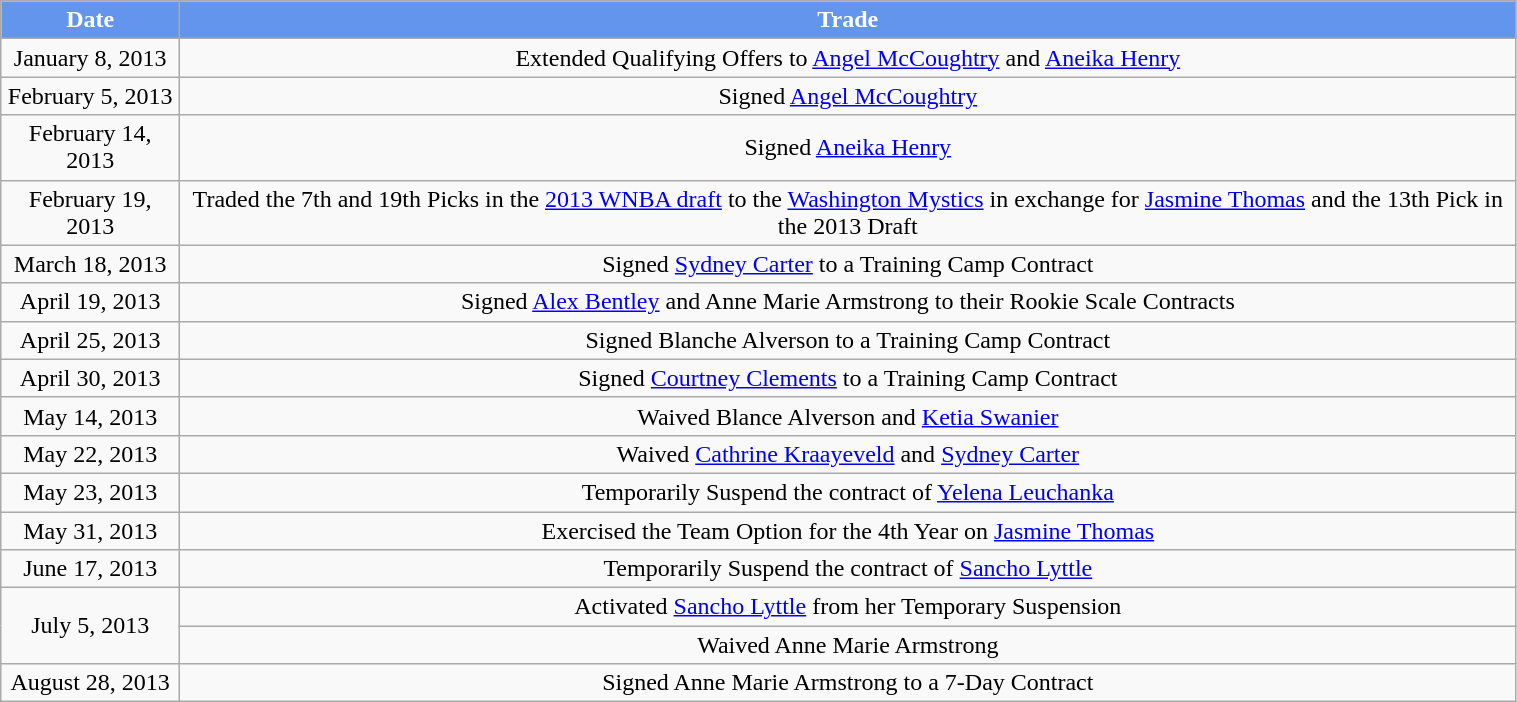<table class="wikitable" style="width:80%; text-align:center;">
<tr>
<th style="background:#6495ED;color:white; width=75">Date</th>
<th style="background:#6495ED;color:white;" colspan=2>Trade</th>
</tr>
<tr>
<td>January 8, 2013</td>
<td>Extended Qualifying Offers to <a href='#'>Angel McCoughtry</a> and <a href='#'>Aneika Henry</a></td>
</tr>
<tr>
<td>February 5, 2013</td>
<td>Signed <a href='#'>Angel McCoughtry</a></td>
</tr>
<tr>
<td>February 14, 2013</td>
<td>Signed <a href='#'>Aneika Henry</a></td>
</tr>
<tr>
<td>February 19, 2013</td>
<td>Traded the 7th and 19th Picks in the <a href='#'>2013 WNBA draft</a> to the <a href='#'>Washington Mystics</a> in exchange for <a href='#'>Jasmine Thomas</a> and the 13th Pick in the 2013 Draft</td>
</tr>
<tr>
<td>March 18, 2013</td>
<td>Signed <a href='#'>Sydney Carter</a> to a Training Camp Contract</td>
</tr>
<tr>
<td>April 19, 2013</td>
<td>Signed <a href='#'>Alex Bentley</a> and Anne Marie Armstrong to their Rookie Scale Contracts</td>
</tr>
<tr>
<td>April 25, 2013</td>
<td>Signed Blanche Alverson to a Training Camp Contract</td>
</tr>
<tr>
<td>April 30, 2013</td>
<td>Signed <a href='#'>Courtney Clements</a> to a Training Camp Contract</td>
</tr>
<tr>
<td>May 14, 2013</td>
<td>Waived Blance Alverson and <a href='#'>Ketia Swanier</a></td>
</tr>
<tr>
<td>May 22, 2013</td>
<td>Waived <a href='#'>Cathrine Kraayeveld</a> and <a href='#'>Sydney Carter</a></td>
</tr>
<tr>
<td>May 23, 2013</td>
<td>Temporarily Suspend the contract of <a href='#'>Yelena Leuchanka</a></td>
</tr>
<tr>
<td>May 31, 2013</td>
<td>Exercised the Team Option for the 4th Year on <a href='#'>Jasmine Thomas</a></td>
</tr>
<tr>
<td>June 17, 2013</td>
<td>Temporarily Suspend the contract of <a href='#'>Sancho Lyttle</a></td>
</tr>
<tr>
<td rowspan=2>July 5, 2013</td>
<td>Activated <a href='#'>Sancho Lyttle</a> from her Temporary Suspension</td>
</tr>
<tr>
<td>Waived Anne Marie Armstrong</td>
</tr>
<tr>
<td>August 28, 2013</td>
<td>Signed Anne Marie Armstrong to a 7-Day Contract</td>
</tr>
</table>
